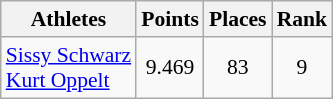<table class="wikitable" border="1" style="font-size:90%">
<tr>
<th>Athletes</th>
<th>Points</th>
<th>Places</th>
<th>Rank</th>
</tr>
<tr align=center>
<td align=left><a href='#'>Sissy Schwarz</a><br><a href='#'>Kurt Oppelt</a></td>
<td>9.469</td>
<td>83</td>
<td>9</td>
</tr>
</table>
